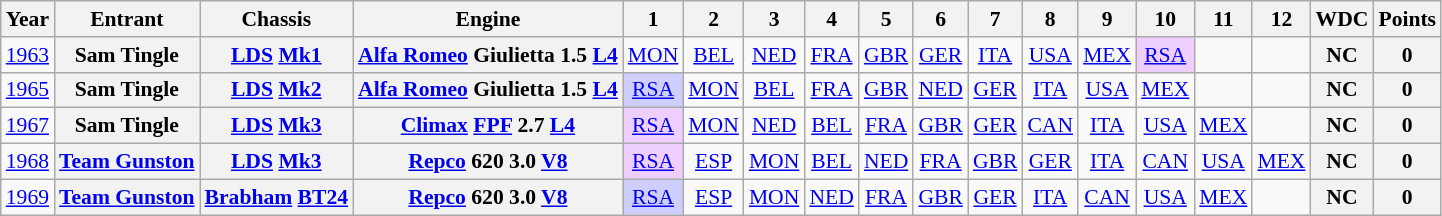<table class="wikitable" style="text-align:center; font-size:90%">
<tr>
<th>Year</th>
<th>Entrant</th>
<th>Chassis</th>
<th>Engine</th>
<th>1</th>
<th>2</th>
<th>3</th>
<th>4</th>
<th>5</th>
<th>6</th>
<th>7</th>
<th>8</th>
<th>9</th>
<th>10</th>
<th>11</th>
<th>12</th>
<th>WDC</th>
<th>Points</th>
</tr>
<tr>
<td><a href='#'>1963</a></td>
<th>Sam Tingle</th>
<th><a href='#'>LDS</a> <a href='#'>Mk1</a></th>
<th><a href='#'>Alfa Romeo</a> Giulietta 1.5 <a href='#'>L4</a></th>
<td><a href='#'>MON</a></td>
<td><a href='#'>BEL</a></td>
<td><a href='#'>NED</a></td>
<td><a href='#'>FRA</a></td>
<td><a href='#'>GBR</a></td>
<td><a href='#'>GER</a></td>
<td><a href='#'>ITA</a></td>
<td><a href='#'>USA</a></td>
<td><a href='#'>MEX</a></td>
<td style="background:#EFCFFF;"><a href='#'>RSA</a><br></td>
<td></td>
<td></td>
<th>NC</th>
<th>0</th>
</tr>
<tr>
<td><a href='#'>1965</a></td>
<th>Sam Tingle</th>
<th><a href='#'>LDS</a> <a href='#'>Mk2</a></th>
<th><a href='#'>Alfa Romeo</a> Giulietta 1.5 <a href='#'>L4</a></th>
<td style="background:#CFCFFF;"><a href='#'>RSA</a><br></td>
<td><a href='#'>MON</a></td>
<td><a href='#'>BEL</a></td>
<td><a href='#'>FRA</a></td>
<td><a href='#'>GBR</a></td>
<td><a href='#'>NED</a></td>
<td><a href='#'>GER</a></td>
<td><a href='#'>ITA</a></td>
<td><a href='#'>USA</a></td>
<td><a href='#'>MEX</a></td>
<td></td>
<td></td>
<th>NC</th>
<th>0</th>
</tr>
<tr>
<td><a href='#'>1967</a></td>
<th>Sam Tingle</th>
<th><a href='#'>LDS</a> <a href='#'>Mk3</a></th>
<th><a href='#'>Climax</a> <a href='#'>FPF</a> 2.7 <a href='#'>L4</a></th>
<td style="background:#EFCFFF;"><a href='#'>RSA</a><br></td>
<td><a href='#'>MON</a></td>
<td><a href='#'>NED</a></td>
<td><a href='#'>BEL</a></td>
<td><a href='#'>FRA</a></td>
<td><a href='#'>GBR</a></td>
<td><a href='#'>GER</a></td>
<td><a href='#'>CAN</a></td>
<td><a href='#'>ITA</a></td>
<td><a href='#'>USA</a></td>
<td><a href='#'>MEX</a></td>
<td></td>
<th>NC</th>
<th>0</th>
</tr>
<tr>
<td><a href='#'>1968</a></td>
<th><a href='#'>Team Gunston</a></th>
<th><a href='#'>LDS</a> <a href='#'>Mk3</a></th>
<th><a href='#'>Repco</a> 620 3.0 <a href='#'>V8</a></th>
<td style="background:#EFCFFF;"><a href='#'>RSA</a><br></td>
<td><a href='#'>ESP</a></td>
<td><a href='#'>MON</a></td>
<td><a href='#'>BEL</a></td>
<td><a href='#'>NED</a></td>
<td><a href='#'>FRA</a></td>
<td><a href='#'>GBR</a></td>
<td><a href='#'>GER</a></td>
<td><a href='#'>ITA</a></td>
<td><a href='#'>CAN</a></td>
<td><a href='#'>USA</a></td>
<td><a href='#'>MEX</a></td>
<th>NC</th>
<th>0</th>
</tr>
<tr>
<td><a href='#'>1969</a></td>
<th><a href='#'>Team Gunston</a></th>
<th><a href='#'>Brabham</a> <a href='#'>BT24</a></th>
<th><a href='#'>Repco</a> 620 3.0 <a href='#'>V8</a></th>
<td style="background:#CFCFFF;"><a href='#'>RSA</a><br></td>
<td><a href='#'>ESP</a></td>
<td><a href='#'>MON</a></td>
<td><a href='#'>NED</a></td>
<td><a href='#'>FRA</a></td>
<td><a href='#'>GBR</a></td>
<td><a href='#'>GER</a></td>
<td><a href='#'>ITA</a></td>
<td><a href='#'>CAN</a></td>
<td><a href='#'>USA</a></td>
<td><a href='#'>MEX</a></td>
<td></td>
<th>NC</th>
<th>0</th>
</tr>
</table>
